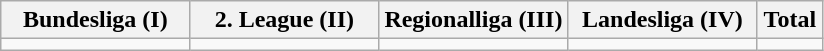<table class="wikitable">
<tr>
<th width="23%">Bundesliga (I)</th>
<th width="23%">2. League (II)</th>
<th width="23%">Regionalliga (III)</th>
<th width="23%">Landesliga (IV)</th>
<th width="23%">Total</th>
</tr>
<tr>
<td></td>
<td></td>
<td></td>
<td></td>
<td></td>
</tr>
</table>
